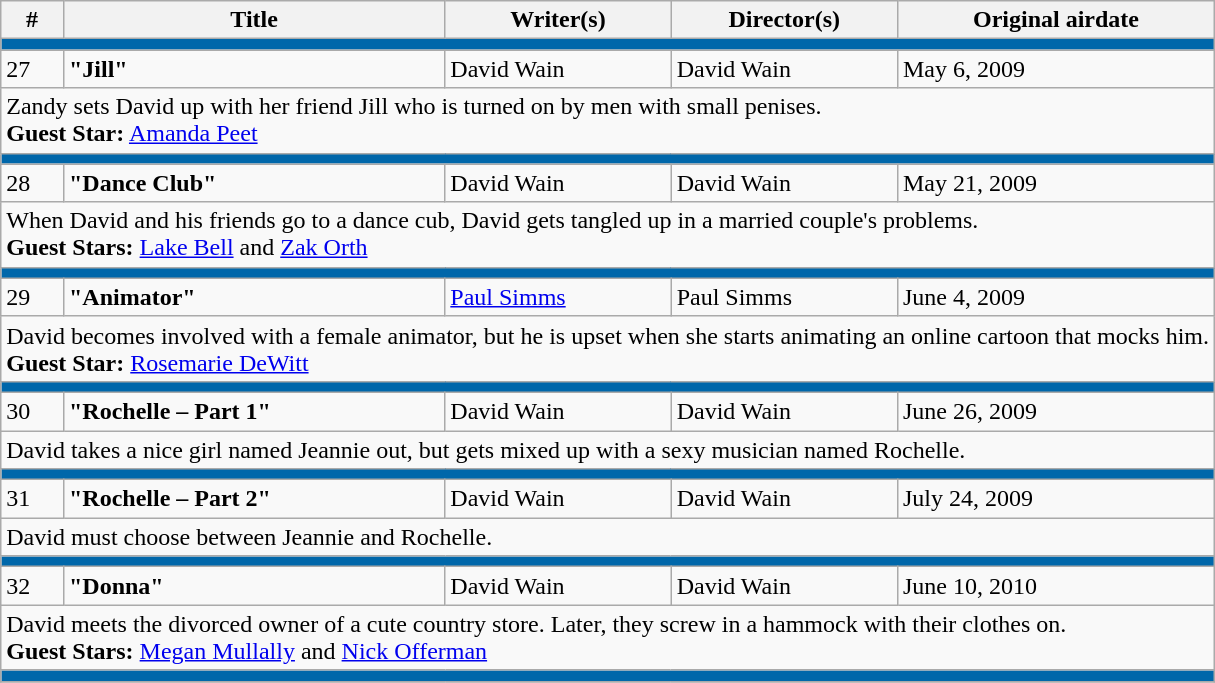<table class="wikitable">
<tr>
<th>#</th>
<th>Title</th>
<th>Writer(s)</th>
<th>Director(s)</th>
<th>Original airdate</th>
</tr>
<tr>
<td colspan="6" bgcolor="0067AA"></td>
</tr>
<tr>
<td>27</td>
<td><strong>"Jill"</strong></td>
<td>David Wain</td>
<td>David Wain</td>
<td>May 6, 2009</td>
</tr>
<tr>
<td colspan="6">Zandy sets David up with her friend Jill who is turned on by men with small penises.<br><strong>Guest Star:</strong> <a href='#'>Amanda Peet</a></td>
</tr>
<tr>
<td colspan="6" bgcolor="#0067AA"></td>
</tr>
<tr>
<td>28</td>
<td><strong>"Dance Club"</strong></td>
<td>David Wain</td>
<td>David Wain</td>
<td>May 21, 2009</td>
</tr>
<tr>
<td colspan="6">When David and his friends go to a dance cub, David gets tangled up in a married couple's problems.<br><strong>Guest Stars:</strong> <a href='#'>Lake Bell</a> and <a href='#'>Zak Orth</a></td>
</tr>
<tr>
<td colspan="6" bgcolor="#0067AA"></td>
</tr>
<tr>
<td>29</td>
<td><strong>"Animator"</strong></td>
<td><a href='#'>Paul Simms</a></td>
<td>Paul Simms</td>
<td>June 4, 2009</td>
</tr>
<tr>
<td colspan="6">David becomes involved with a female animator, but he is upset when she starts animating an online cartoon that mocks him.<br><strong>Guest Star:</strong> <a href='#'>Rosemarie DeWitt</a></td>
</tr>
<tr>
<td colspan="6" bgcolor="#0067AA"></td>
</tr>
<tr>
<td>30</td>
<td><strong>"Rochelle – Part 1"</strong></td>
<td>David Wain</td>
<td>David Wain</td>
<td>June 26, 2009</td>
</tr>
<tr>
<td colspan="6">David takes a nice girl named Jeannie out, but gets mixed up with a sexy musician named Rochelle.</td>
</tr>
<tr>
<td colspan="6" bgcolor="#0067AA"></td>
</tr>
<tr>
<td>31</td>
<td><strong>"Rochelle – Part 2"</strong></td>
<td>David Wain</td>
<td>David Wain</td>
<td>July 24, 2009</td>
</tr>
<tr>
<td colspan="6">David must choose between Jeannie and Rochelle.</td>
</tr>
<tr>
<td colspan="6" bgcolor="#0067AA"></td>
</tr>
<tr>
<td>32</td>
<td><strong>"Donna"</strong></td>
<td>David Wain</td>
<td>David Wain</td>
<td>June 10, 2010</td>
</tr>
<tr>
<td colspan="6">David meets the divorced owner of a cute country store. Later, they screw in a hammock with their clothes on.<br><strong>Guest Stars:</strong> <a href='#'>Megan Mullally</a> and <a href='#'>Nick Offerman</a></td>
</tr>
<tr>
<td colspan="6" bgcolor="#0067AA"></td>
</tr>
<tr>
</tr>
</table>
